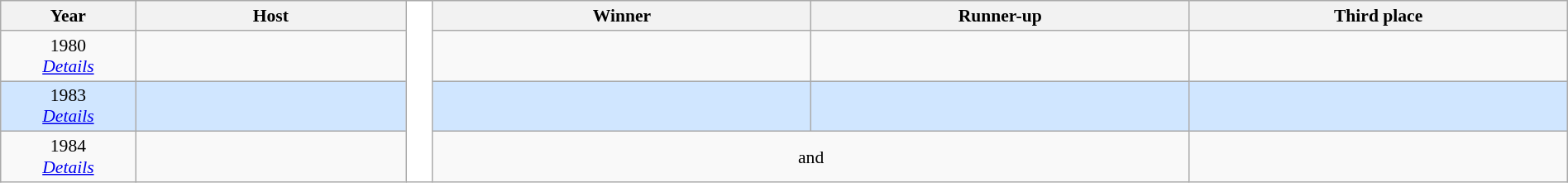<table class="wikitable" style="text-align:center; font-size:90%; width:100%">
<tr>
<th width=5%>Year</th>
<th width=10%>Host</th>
<th rowspan="5" style="width:1%; background:#fff;"></th>
<th width=14%>Winner</th>
<th width=14%>Runner-up</th>
<th width=14%>Third place</th>
</tr>
<tr>
<td>1980 <br> <em><a href='#'>Details</a></em></td>
<td align=left></td>
<td><strong></strong></td>
<td></td>
<td></td>
</tr>
<tr style="background: #D0E6FF;">
<td>1983 <br> <em><a href='#'>Details</a></em></td>
<td align=left></td>
<td><strong></strong></td>
<td></td>
<td></td>
</tr>
<tr>
<td>1984 <br> <em><a href='#'>Details</a></em></td>
<td align=left></td>
<td colspan=2><strong></strong> and <strong></strong></td>
<td></td>
</tr>
</table>
